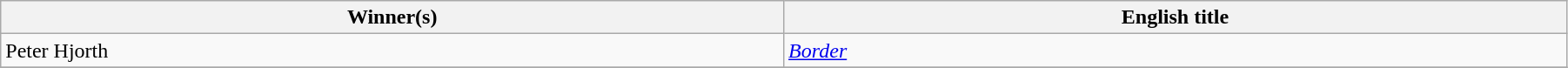<table class="wikitable" width="95%" cellpadding="5">
<tr>
<th width="18%">Winner(s)</th>
<th width="18%">English title</th>
</tr>
<tr>
<td>Peter Hjorth</td>
<td><em><a href='#'>Border</a></em></td>
</tr>
<tr>
</tr>
</table>
